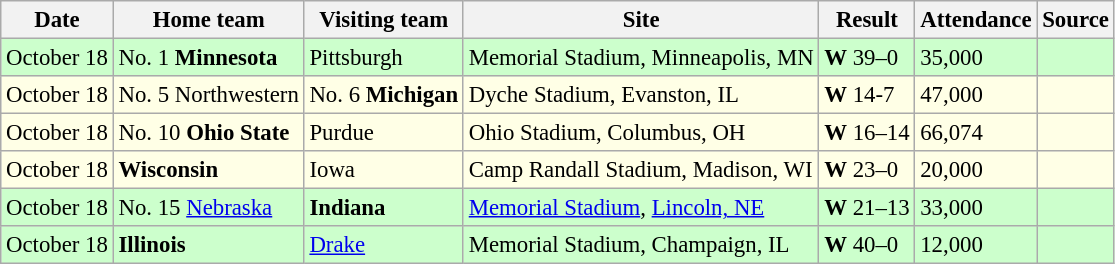<table class="wikitable" style="font-size:95%;">
<tr>
<th>Date</th>
<th>Home team</th>
<th>Visiting team</th>
<th>Site</th>
<th>Result</th>
<th>Attendance</th>
<th class="unsortable">Source</th>
</tr>
<tr bgcolor=ccffcc>
<td>October 18</td>
<td>No. 1 <strong>Minnesota</strong></td>
<td>Pittsburgh</td>
<td>Memorial Stadium, Minneapolis, MN</td>
<td><strong>W</strong> 39–0</td>
<td>35,000</td>
<td></td>
</tr>
<tr bgcolor=ffffe6>
<td>October 18</td>
<td>No. 5 Northwestern</td>
<td>No. 6 <strong>Michigan</strong></td>
<td>Dyche Stadium, Evanston, IL</td>
<td><strong>W</strong> 14-7</td>
<td>47,000</td>
<td></td>
</tr>
<tr bgcolor=ffffe6>
<td>October 18</td>
<td>No. 10 <strong>Ohio State</strong></td>
<td>Purdue</td>
<td>Ohio Stadium, Columbus, OH</td>
<td><strong>W</strong> 16–14</td>
<td>66,074</td>
<td></td>
</tr>
<tr bgcolor=ffffe6>
<td>October 18</td>
<td><strong>Wisconsin</strong></td>
<td>Iowa</td>
<td>Camp Randall Stadium, Madison, WI</td>
<td><strong>W</strong> 23–0</td>
<td>20,000</td>
<td></td>
</tr>
<tr bgcolor=ccffcc>
<td>October 18</td>
<td>No. 15 <a href='#'>Nebraska</a></td>
<td><strong>Indiana</strong></td>
<td><a href='#'>Memorial Stadium</a>, <a href='#'>Lincoln, NE</a></td>
<td><strong>W</strong> 21–13</td>
<td>33,000</td>
<td></td>
</tr>
<tr bgcolor=ccffcc>
<td>October 18</td>
<td><strong>Illinois</strong></td>
<td><a href='#'>Drake</a></td>
<td>Memorial Stadium, Champaign, IL</td>
<td><strong>W</strong> 40–0</td>
<td>12,000</td>
<td></td>
</tr>
</table>
